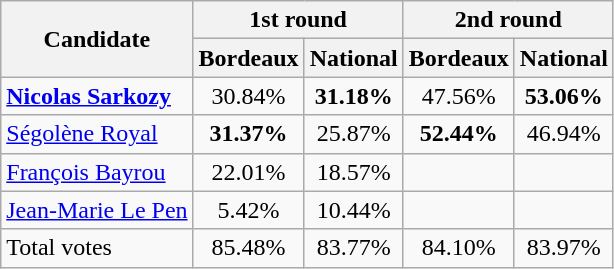<table class="wikitable" style="text-align:center">
<tr>
<th rowspan=2>Candidate</th>
<th colspan=2>1st round</th>
<th colspan=2>2nd round</th>
</tr>
<tr>
<th>Bordeaux</th>
<th>National</th>
<th>Bordeaux</th>
<th>National</th>
</tr>
<tr>
<td align=left><strong><a href='#'>Nicolas Sarkozy</a></strong></td>
<td>30.84%</td>
<td><strong>31.18%</strong></td>
<td>47.56%</td>
<td><strong>53.06%</strong></td>
</tr>
<tr>
<td align=left><a href='#'>Ségolène Royal</a></td>
<td><strong>31.37%</strong></td>
<td>25.87%</td>
<td><strong>52.44%</strong></td>
<td>46.94%</td>
</tr>
<tr>
<td align=left><a href='#'>François Bayrou</a></td>
<td>22.01%</td>
<td>18.57%</td>
<td></td>
<td></td>
</tr>
<tr>
<td align=left><a href='#'>Jean-Marie Le Pen</a></td>
<td>5.42%</td>
<td>10.44%</td>
<td></td>
<td></td>
</tr>
<tr>
<td align=left>Total votes</td>
<td>85.48%</td>
<td>83.77%</td>
<td>84.10%</td>
<td>83.97%</td>
</tr>
</table>
